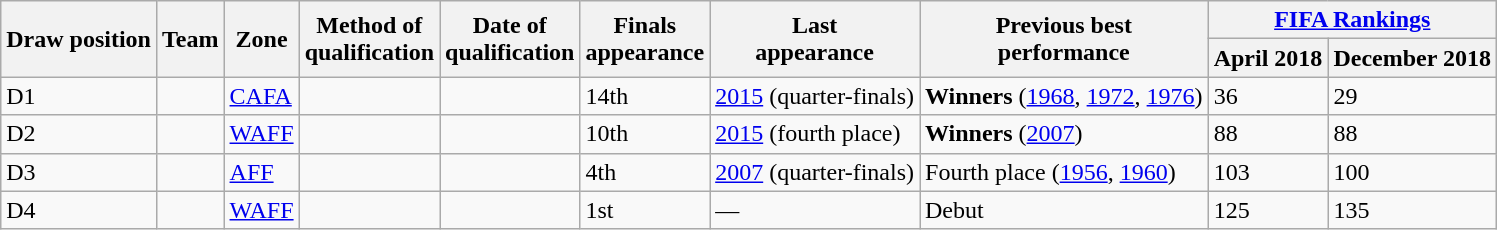<table class="wikitable sortable">
<tr>
<th rowspan=2>Draw position</th>
<th rowspan=2>Team</th>
<th rowspan=2>Zone</th>
<th rowspan=2>Method of<br>qualification</th>
<th rowspan=2>Date of<br>qualification</th>
<th rowspan=2 data-sort-type="number">Finals<br>appearance</th>
<th rowspan=2>Last<br>appearance</th>
<th rowspan=2>Previous best<br>performance</th>
<th colspan=2><a href='#'>FIFA Rankings</a></th>
</tr>
<tr>
<th>April 2018</th>
<th>December 2018</th>
</tr>
<tr>
<td>D1</td>
<td style=white-space:nowrap></td>
<td><a href='#'>CAFA</a></td>
<td></td>
<td></td>
<td>14th</td>
<td><a href='#'>2015</a> (quarter-finals)</td>
<td><strong>Winners</strong> (<a href='#'>1968</a>, <a href='#'>1972</a>, <a href='#'>1976</a>)</td>
<td>36</td>
<td>29</td>
</tr>
<tr>
<td>D2</td>
<td style=white-space:nowrap></td>
<td><a href='#'>WAFF</a></td>
<td></td>
<td></td>
<td>10th</td>
<td><a href='#'>2015</a> (fourth place)</td>
<td><strong>Winners</strong> (<a href='#'>2007</a>)</td>
<td>88</td>
<td>88</td>
</tr>
<tr>
<td>D3</td>
<td style=white-space:nowrap></td>
<td><a href='#'>AFF</a></td>
<td></td>
<td></td>
<td>4th</td>
<td><a href='#'>2007</a> (quarter-finals)</td>
<td>Fourth place (<a href='#'>1956</a>, <a href='#'>1960</a>)</td>
<td>103</td>
<td>100</td>
</tr>
<tr>
<td>D4</td>
<td style=white-space:nowrap></td>
<td><a href='#'>WAFF</a></td>
<td></td>
<td></td>
<td>1st</td>
<td>—</td>
<td>Debut</td>
<td>125</td>
<td>135</td>
</tr>
</table>
